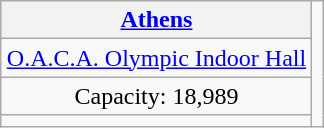<table class="wikitable" style="text-align:center;margin:1em auto;">
<tr>
<th><a href='#'>Athens</a></th>
<td rowspan=4></td>
</tr>
<tr>
<td><a href='#'>O.A.C.A. Olympic Indoor Hall</a></td>
</tr>
<tr>
<td>Capacity: 18,989</td>
</tr>
<tr>
<td></td>
</tr>
</table>
